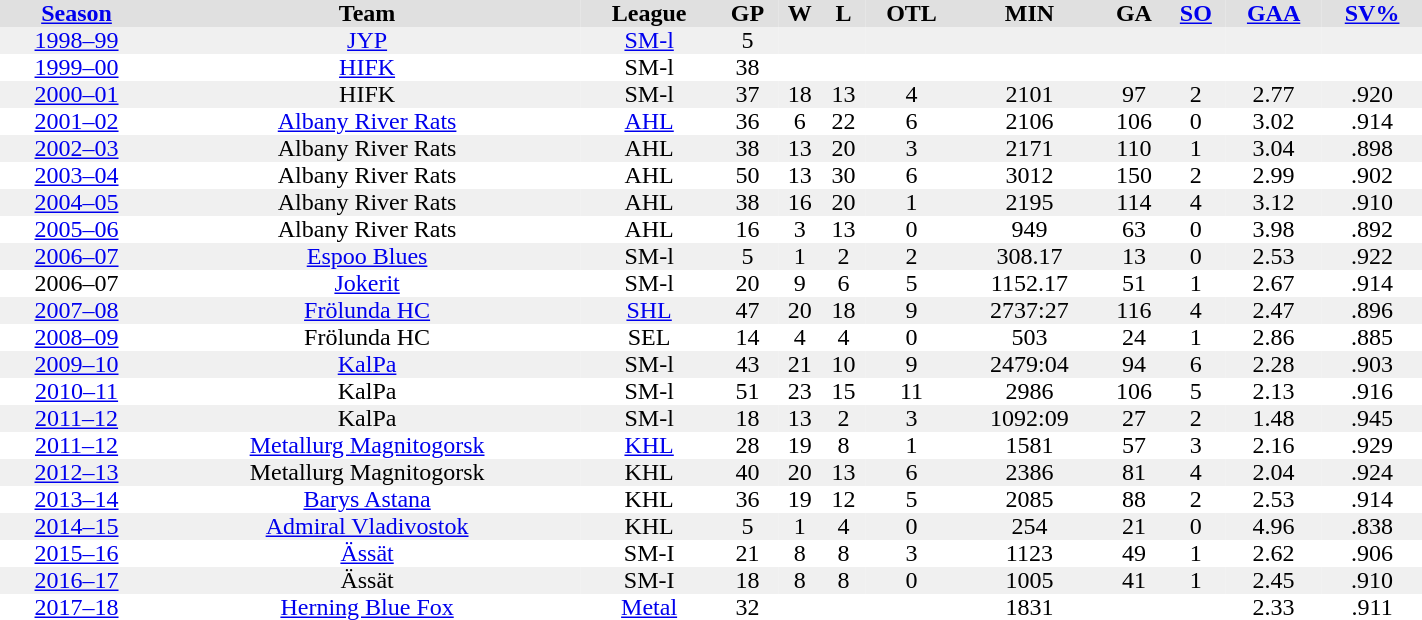<table border="0" cellpadding="0" cellspacing="0" style="width:75%;">
<tr>
<th colspan="3" style="background:#fff;"></th>
</tr>
<tr style="background:#e0e0e0; text-align:center;">
<th><a href='#'>Season</a></th>
<th>Team</th>
<th>League</th>
<th>GP</th>
<th>W</th>
<th>L</th>
<th>OTL</th>
<th>MIN</th>
<th>GA</th>
<th><a href='#'>SO</a></th>
<th><a href='#'>GAA</a></th>
<th><a href='#'>SV%</a></th>
</tr>
<tr style="text-align:center; background:#f0f0f0;">
<td><a href='#'>1998–99</a></td>
<td><a href='#'>JYP</a></td>
<td><a href='#'>SM-l</a></td>
<td>5</td>
<td></td>
<td></td>
<td></td>
<td></td>
<td></td>
<td></td>
<td></td>
<td></td>
</tr>
<tr style="text-align:center;">
<td><a href='#'>1999–00</a></td>
<td><a href='#'>HIFK</a></td>
<td>SM-l</td>
<td>38</td>
<td></td>
<td></td>
<td></td>
<td></td>
<td></td>
<td></td>
<td></td>
<td></td>
</tr>
<tr style="text-align:center; background:#f0f0f0;">
<td><a href='#'>2000–01</a></td>
<td>HIFK</td>
<td>SM-l</td>
<td>37</td>
<td>18</td>
<td>13</td>
<td>4</td>
<td>2101</td>
<td>97</td>
<td>2</td>
<td>2.77</td>
<td>.920</td>
</tr>
<tr style="text-align:center;">
<td><a href='#'>2001–02</a></td>
<td><a href='#'>Albany River Rats</a></td>
<td><a href='#'>AHL</a></td>
<td>36</td>
<td>6</td>
<td>22</td>
<td>6</td>
<td>2106</td>
<td>106</td>
<td>0</td>
<td>3.02</td>
<td>.914</td>
</tr>
<tr style="text-align:center; background:#f0f0f0;">
<td><a href='#'>2002–03</a></td>
<td>Albany River Rats</td>
<td>AHL</td>
<td>38</td>
<td>13</td>
<td>20</td>
<td>3</td>
<td>2171</td>
<td>110</td>
<td>1</td>
<td>3.04</td>
<td>.898</td>
</tr>
<tr style="text-align:center;">
<td><a href='#'>2003–04</a></td>
<td>Albany River Rats</td>
<td>AHL</td>
<td>50</td>
<td>13</td>
<td>30</td>
<td>6</td>
<td>3012</td>
<td>150</td>
<td>2</td>
<td>2.99</td>
<td>.902</td>
</tr>
<tr style="text-align:center; background:#f0f0f0;">
<td><a href='#'>2004–05</a></td>
<td>Albany River Rats</td>
<td>AHL</td>
<td>38</td>
<td>16</td>
<td>20</td>
<td>1</td>
<td>2195</td>
<td>114</td>
<td>4</td>
<td>3.12</td>
<td>.910</td>
</tr>
<tr style="text-align:center;">
<td><a href='#'>2005–06</a></td>
<td>Albany River Rats</td>
<td>AHL</td>
<td>16</td>
<td>3</td>
<td>13</td>
<td>0</td>
<td>949</td>
<td>63</td>
<td>0</td>
<td>3.98</td>
<td>.892</td>
</tr>
<tr style="text-align:center; background:#f0f0f0;">
<td><a href='#'>2006–07</a></td>
<td><a href='#'>Espoo Blues</a></td>
<td>SM-l</td>
<td>5</td>
<td>1</td>
<td>2</td>
<td>2</td>
<td>308.17</td>
<td>13</td>
<td>0</td>
<td>2.53</td>
<td>.922</td>
</tr>
<tr style="text-align:center;">
<td>2006–07</td>
<td><a href='#'>Jokerit</a></td>
<td>SM-l</td>
<td>20</td>
<td>9</td>
<td>6</td>
<td>5</td>
<td>1152.17</td>
<td>51</td>
<td>1</td>
<td>2.67</td>
<td>.914</td>
</tr>
<tr style="text-align:center; background:#f0f0f0;">
<td><a href='#'>2007–08</a></td>
<td><a href='#'>Frölunda HC</a></td>
<td><a href='#'>SHL</a></td>
<td>47</td>
<td>20</td>
<td>18</td>
<td>9</td>
<td>2737:27</td>
<td>116</td>
<td>4</td>
<td>2.47</td>
<td>.896</td>
</tr>
<tr style="text-align:center;">
<td><a href='#'>2008–09</a></td>
<td>Frölunda HC</td>
<td>SEL</td>
<td>14</td>
<td>4</td>
<td>4</td>
<td>0</td>
<td>503</td>
<td>24</td>
<td>1</td>
<td>2.86</td>
<td>.885</td>
</tr>
<tr style="text-align:center; background:#f0f0f0;">
<td><a href='#'>2009–10</a></td>
<td><a href='#'>KalPa</a></td>
<td>SM-l</td>
<td>43</td>
<td>21</td>
<td>10</td>
<td>9</td>
<td>2479:04</td>
<td>94</td>
<td>6</td>
<td>2.28</td>
<td>.903</td>
</tr>
<tr style="text-align:center;">
<td><a href='#'>2010–11</a></td>
<td>KalPa</td>
<td>SM-l</td>
<td>51</td>
<td>23</td>
<td>15</td>
<td>11</td>
<td>2986</td>
<td>106</td>
<td>5</td>
<td>2.13</td>
<td>.916</td>
</tr>
<tr style="text-align:center; background:#f0f0f0;">
<td><a href='#'>2011–12</a></td>
<td>KalPa</td>
<td>SM-l</td>
<td>18</td>
<td>13</td>
<td>2</td>
<td>3</td>
<td>1092:09</td>
<td>27</td>
<td>2</td>
<td>1.48</td>
<td>.945</td>
</tr>
<tr style="text-align:center;">
<td><a href='#'>2011–12</a></td>
<td><a href='#'>Metallurg Magnitogorsk</a></td>
<td><a href='#'>KHL</a></td>
<td>28</td>
<td>19</td>
<td>8</td>
<td>1</td>
<td>1581</td>
<td>57</td>
<td>3</td>
<td>2.16</td>
<td>.929</td>
</tr>
<tr style="text-align:center; background:#f0f0f0;">
<td><a href='#'>2012–13</a></td>
<td>Metallurg Magnitogorsk</td>
<td>KHL</td>
<td>40</td>
<td>20</td>
<td>13</td>
<td>6</td>
<td>2386</td>
<td>81</td>
<td>4</td>
<td>2.04</td>
<td>.924</td>
</tr>
<tr style="text-align:center;">
<td><a href='#'>2013–14</a></td>
<td><a href='#'>Barys Astana</a></td>
<td>KHL</td>
<td>36</td>
<td>19</td>
<td>12</td>
<td>5</td>
<td>2085</td>
<td>88</td>
<td>2</td>
<td>2.53</td>
<td>.914</td>
</tr>
<tr style="text-align:center; background:#f0f0f0;">
<td><a href='#'>2014–15</a></td>
<td><a href='#'>Admiral Vladivostok</a></td>
<td>KHL</td>
<td>5</td>
<td>1</td>
<td>4</td>
<td>0</td>
<td>254</td>
<td>21</td>
<td>0</td>
<td>4.96</td>
<td>.838</td>
</tr>
<tr style="text-align:center;">
<td><a href='#'>2015–16</a></td>
<td><a href='#'>Ässät</a></td>
<td>SM-I</td>
<td>21</td>
<td>8</td>
<td>8</td>
<td>3</td>
<td>1123</td>
<td>49</td>
<td>1</td>
<td>2.62</td>
<td>.906</td>
</tr>
<tr style="text-align:center; background:#f0f0f0;">
<td><a href='#'>2016–17</a></td>
<td>Ässät</td>
<td>SM-I</td>
<td>18</td>
<td>8</td>
<td>8</td>
<td>0</td>
<td>1005</td>
<td>41</td>
<td>1</td>
<td>2.45</td>
<td>.910</td>
</tr>
<tr style="text-align:center;">
<td><a href='#'>2017–18</a></td>
<td><a href='#'>Herning Blue Fox</a></td>
<td><a href='#'>Metal</a></td>
<td>32</td>
<td></td>
<td></td>
<td></td>
<td>1831</td>
<td></td>
<td></td>
<td>2.33</td>
<td>.911</td>
</tr>
</table>
